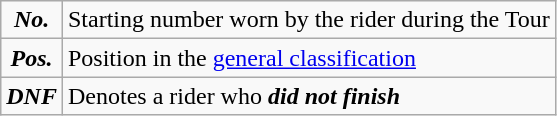<table class="wikitable">
<tr>
<td align=center><strong><em>No.</em></strong></td>
<td>Starting number worn by the rider during the Tour</td>
</tr>
<tr>
<td align=center><strong><em>Pos.</em></strong></td>
<td>Position in the <a href='#'>general classification</a></td>
</tr>
<tr>
<td align=center><strong><em>DNF</em></strong></td>
<td>Denotes a rider who <strong><em>did not finish</em></strong></td>
</tr>
</table>
